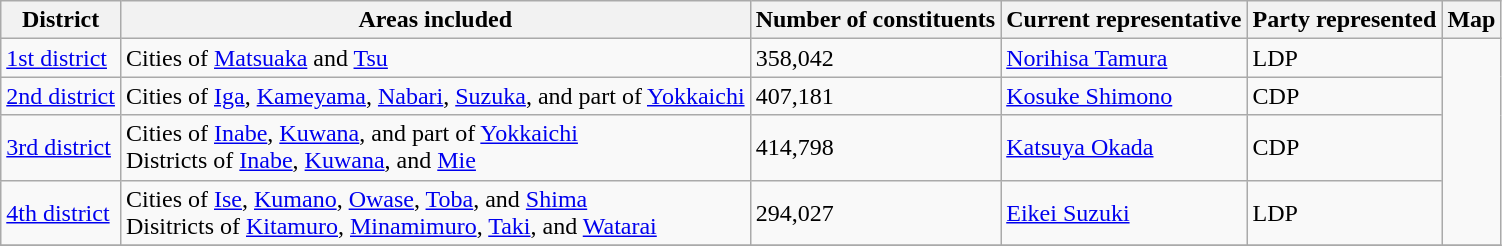<table class="wikitable">
<tr>
<th>District</th>
<th>Areas included</th>
<th>Number of constituents</th>
<th>Current representative</th>
<th>Party represented</th>
<th>Map</th>
</tr>
<tr>
<td><a href='#'>1st district</a></td>
<td>Cities of <a href='#'>Matsuaka</a> and <a href='#'>Tsu</a></td>
<td>358,042</td>
<td><a href='#'>Norihisa Tamura</a></td>
<td>LDP</td>
<td rowspan="4"></td>
</tr>
<tr>
<td><a href='#'>2nd district</a></td>
<td>Cities of <a href='#'>Iga</a>, <a href='#'>Kameyama</a>, <a href='#'>Nabari</a>, <a href='#'>Suzuka</a>, and part of <a href='#'>Yokkaichi</a></td>
<td>407,181</td>
<td><a href='#'>Kosuke Shimono</a></td>
<td>CDP</td>
</tr>
<tr>
<td><a href='#'>3rd district</a></td>
<td>Cities of <a href='#'>Inabe</a>, <a href='#'>Kuwana</a>, and part of <a href='#'>Yokkaichi</a><br>Districts of <a href='#'>Inabe</a>, <a href='#'>Kuwana</a>, and <a href='#'>Mie</a></td>
<td>414,798</td>
<td><a href='#'>Katsuya Okada</a></td>
<td>CDP</td>
</tr>
<tr>
<td><a href='#'>4th district</a></td>
<td>Cities of <a href='#'>Ise</a>, <a href='#'>Kumano</a>, <a href='#'>Owase</a>, <a href='#'>Toba</a>, and <a href='#'>Shima</a><br>Disitricts of <a href='#'>Kitamuro</a>, <a href='#'>Minamimuro</a>, <a href='#'>Taki</a>, and <a href='#'>Watarai</a></td>
<td>294,027</td>
<td><a href='#'>Eikei Suzuki</a></td>
<td>LDP</td>
</tr>
<tr>
</tr>
</table>
